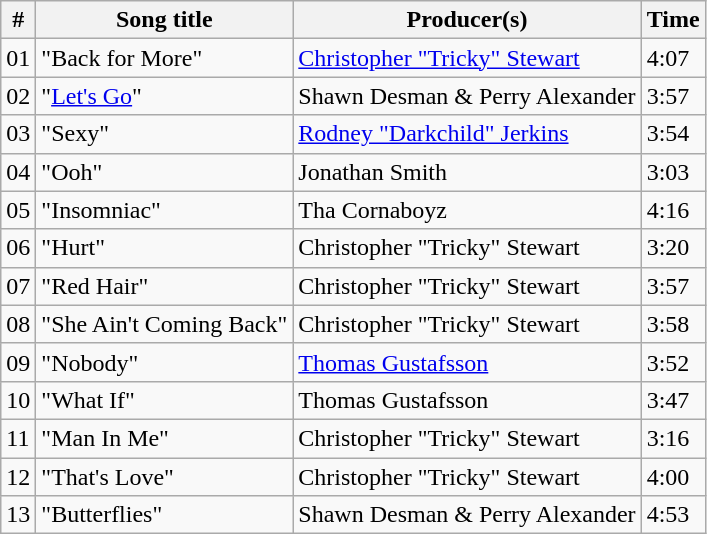<table class="wikitable">
<tr>
<th>#</th>
<th>Song title</th>
<th>Producer(s)</th>
<th>Time</th>
</tr>
<tr>
<td>01</td>
<td>"Back for More"</td>
<td><a href='#'>Christopher "Tricky" Stewart</a></td>
<td>4:07</td>
</tr>
<tr>
<td>02</td>
<td>"<a href='#'>Let's Go</a>"</td>
<td>Shawn Desman & Perry Alexander</td>
<td>3:57</td>
</tr>
<tr>
<td>03</td>
<td>"Sexy"</td>
<td><a href='#'>Rodney "Darkchild" Jerkins</a></td>
<td>3:54</td>
</tr>
<tr>
<td>04</td>
<td>"Ooh"</td>
<td>Jonathan Smith</td>
<td>3:03</td>
</tr>
<tr>
<td>05</td>
<td>"Insomniac"</td>
<td>Tha Cornaboyz</td>
<td>4:16</td>
</tr>
<tr>
<td>06</td>
<td>"Hurt"</td>
<td Christopher Stewart (music producer)>Christopher "Tricky" Stewart</td>
<td>3:20</td>
</tr>
<tr>
<td>07</td>
<td>"Red Hair"</td>
<td Christopher Stewart (music producer)>Christopher "Tricky" Stewart</td>
<td>3:57</td>
</tr>
<tr>
<td>08</td>
<td>"She Ain't Coming Back"</td>
<td Christopher Stewart (music producer)>Christopher "Tricky" Stewart</td>
<td>3:58</td>
</tr>
<tr>
<td>09</td>
<td>"Nobody"</td>
<td><a href='#'>Thomas Gustafsson</a></td>
<td>3:52</td>
</tr>
<tr>
<td>10</td>
<td>"What If"</td>
<td>Thomas Gustafsson</td>
<td>3:47</td>
</tr>
<tr>
<td>11</td>
<td>"Man In Me"</td>
<td Christopher Stewart (music producer)>Christopher "Tricky" Stewart</td>
<td>3:16</td>
</tr>
<tr>
<td>12</td>
<td>"That's Love"</td>
<td Christopher Stewart (music producer)>Christopher "Tricky" Stewart</td>
<td>4:00</td>
</tr>
<tr>
<td>13</td>
<td>"Butterflies"</td>
<td>Shawn Desman & Perry Alexander</td>
<td>4:53</td>
</tr>
</table>
